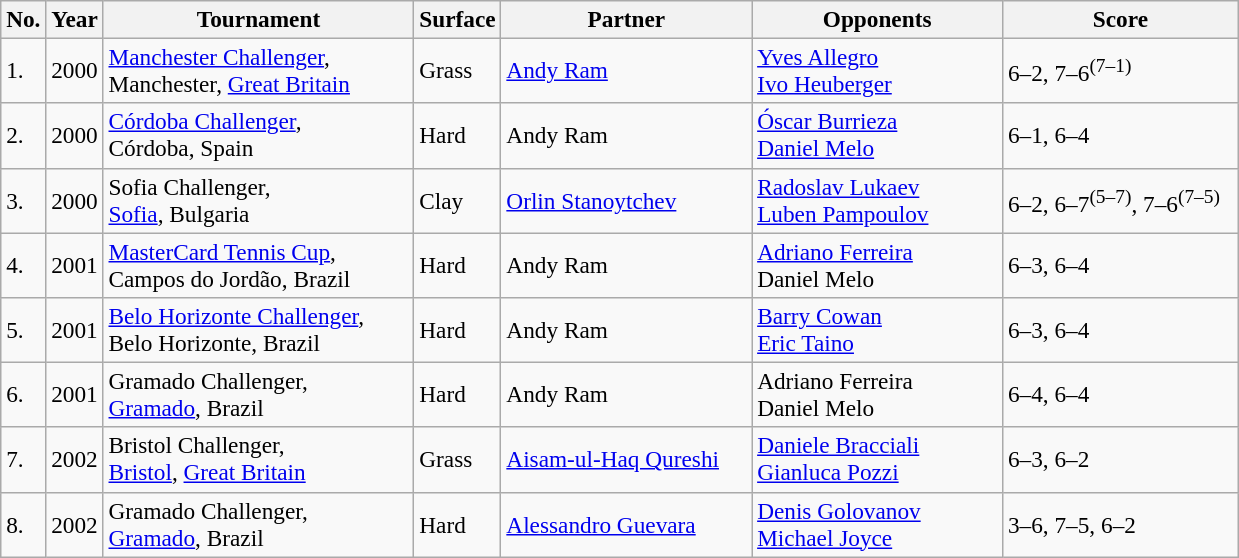<table class="sortable wikitable" style=font-size:97%>
<tr>
<th width=10>No.</th>
<th width=25>Year</th>
<th width=200>Tournament</th>
<th width=25>Surface</th>
<th width=160>Partner</th>
<th width=160>Opponents</th>
<th width=150>Score</th>
</tr>
<tr>
<td>1.</td>
<td>2000</td>
<td><a href='#'>Manchester Challenger</a>,<br>Manchester, <a href='#'>Great Britain</a></td>
<td>Grass</td>
<td> <a href='#'>Andy Ram</a></td>
<td> <a href='#'>Yves Allegro</a><br> <a href='#'>Ivo Heuberger</a></td>
<td>6–2, 7–6<sup>(7–1)</sup></td>
</tr>
<tr>
<td>2.</td>
<td>2000</td>
<td><a href='#'>Córdoba Challenger</a>,<br>Córdoba, Spain</td>
<td>Hard</td>
<td> Andy Ram</td>
<td> <a href='#'>Óscar Burrieza</a><br> <a href='#'>Daniel Melo</a></td>
<td>6–1, 6–4</td>
</tr>
<tr>
<td>3.</td>
<td>2000</td>
<td>Sofia Challenger,<br><a href='#'>Sofia</a>, Bulgaria</td>
<td>Clay</td>
<td> <a href='#'>Orlin Stanoytchev</a></td>
<td> <a href='#'>Radoslav Lukaev</a><br> <a href='#'>Luben Pampoulov</a></td>
<td>6–2, 6–7<sup>(5–7)</sup>, 7–6<sup>(7–5)</sup></td>
</tr>
<tr>
<td>4.</td>
<td>2001</td>
<td><a href='#'>MasterCard Tennis Cup</a>,<br>Campos do Jordão, Brazil</td>
<td>Hard</td>
<td> Andy Ram</td>
<td> <a href='#'>Adriano Ferreira</a><br> Daniel Melo</td>
<td>6–3, 6–4</td>
</tr>
<tr>
<td>5.</td>
<td>2001</td>
<td><a href='#'>Belo Horizonte Challenger</a>,<br>Belo Horizonte, Brazil</td>
<td>Hard</td>
<td> Andy Ram</td>
<td> <a href='#'>Barry Cowan</a><br> <a href='#'>Eric Taino</a></td>
<td>6–3, 6–4</td>
</tr>
<tr>
<td>6.</td>
<td>2001</td>
<td>Gramado Challenger,<br><a href='#'>Gramado</a>, Brazil</td>
<td>Hard</td>
<td> Andy Ram</td>
<td> Adriano Ferreira<br> Daniel Melo</td>
<td>6–4, 6–4</td>
</tr>
<tr>
<td>7.</td>
<td>2002</td>
<td>Bristol Challenger,<br><a href='#'>Bristol</a>, <a href='#'>Great Britain</a></td>
<td>Grass</td>
<td> <a href='#'>Aisam-ul-Haq Qureshi</a></td>
<td> <a href='#'>Daniele Bracciali</a><br> <a href='#'>Gianluca Pozzi</a></td>
<td>6–3, 6–2</td>
</tr>
<tr>
<td>8.</td>
<td>2002</td>
<td>Gramado Challenger,<br><a href='#'>Gramado</a>, Brazil</td>
<td>Hard</td>
<td> <a href='#'>Alessandro Guevara</a></td>
<td> <a href='#'>Denis Golovanov</a><br> <a href='#'>Michael Joyce</a></td>
<td>3–6, 7–5, 6–2</td>
</tr>
</table>
